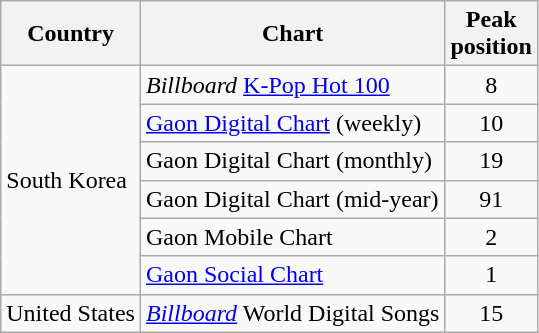<table class="wikitable sortable">
<tr>
<th>Country</th>
<th>Chart</th>
<th>Peak<br>position</th>
</tr>
<tr>
<td rowspan="6">South Korea</td>
<td><em>Billboard</em> <a href='#'>K-Pop Hot 100</a></td>
<td align="center">8</td>
</tr>
<tr>
<td><a href='#'>Gaon Digital Chart</a> (weekly)</td>
<td align="center">10</td>
</tr>
<tr>
<td>Gaon Digital Chart (monthly)</td>
<td align="center">19</td>
</tr>
<tr>
<td>Gaon Digital Chart (mid-year)</td>
<td align="center">91</td>
</tr>
<tr>
<td>Gaon Mobile Chart</td>
<td align="center">2</td>
</tr>
<tr>
<td><a href='#'>Gaon Social Chart</a></td>
<td align="center">1</td>
</tr>
<tr>
<td>United States</td>
<td><em><a href='#'>Billboard</a></em> World Digital Songs</td>
<td align="center">15</td>
</tr>
</table>
